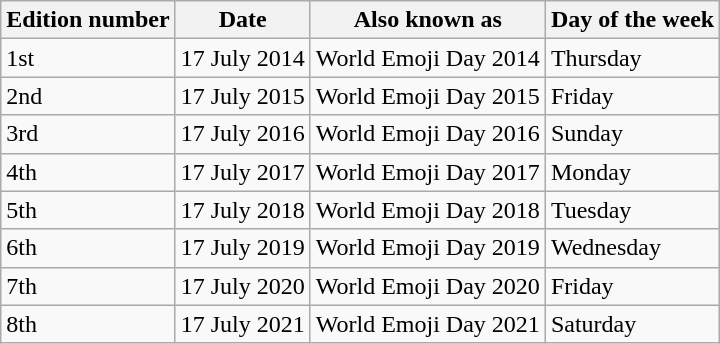<table class="wikitable sortable">
<tr>
<th>Edition number</th>
<th>Date</th>
<th>Also known as</th>
<th>Day of the week</th>
</tr>
<tr>
<td>1st</td>
<td>17 July 2014</td>
<td>World Emoji Day 2014</td>
<td>Thursday</td>
</tr>
<tr>
<td>2nd</td>
<td>17 July 2015</td>
<td>World Emoji Day 2015</td>
<td>Friday</td>
</tr>
<tr>
<td>3rd</td>
<td>17 July 2016</td>
<td>World Emoji Day 2016</td>
<td>Sunday</td>
</tr>
<tr>
<td>4th</td>
<td>17 July 2017</td>
<td>World Emoji Day 2017</td>
<td>Monday</td>
</tr>
<tr>
<td>5th</td>
<td>17 July 2018</td>
<td>World Emoji Day 2018</td>
<td>Tuesday</td>
</tr>
<tr>
<td>6th</td>
<td>17 July 2019</td>
<td>World Emoji Day 2019</td>
<td>Wednesday</td>
</tr>
<tr>
<td>7th</td>
<td>17 July 2020</td>
<td>World Emoji Day 2020</td>
<td>Friday</td>
</tr>
<tr>
<td>8th</td>
<td>17 July 2021</td>
<td>World Emoji Day 2021</td>
<td>Saturday</td>
</tr>
</table>
